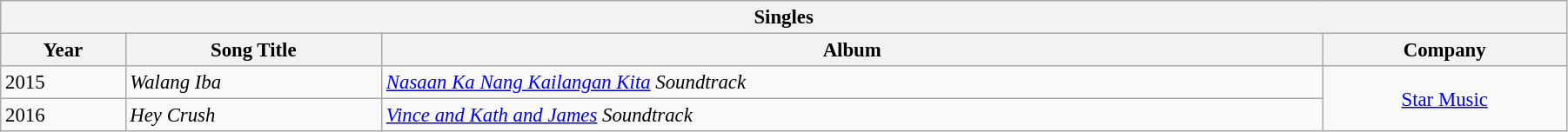<table class="wikitable" style="font-size: 95%;" width="95%">
<tr>
<th colspan="4">Singles</th>
</tr>
<tr>
<th>Year</th>
<th>Song Title</th>
<th>Album</th>
<th>Company</th>
</tr>
<tr nnnp>
<td>2015</td>
<td><em>Walang Iba</em></td>
<td><em><a href='#'>Nasaan Ka Nang Kailangan Kita</a> Soundtrack</em></td>
<td rowspan=2 style="text-align:center;"><a href='#'>Star Music</a></td>
</tr>
<tr>
<td>2016</td>
<td><em>Hey Crush</em></td>
<td><em><a href='#'>Vince and Kath and James</a> Soundtrack</em></td>
</tr>
</table>
